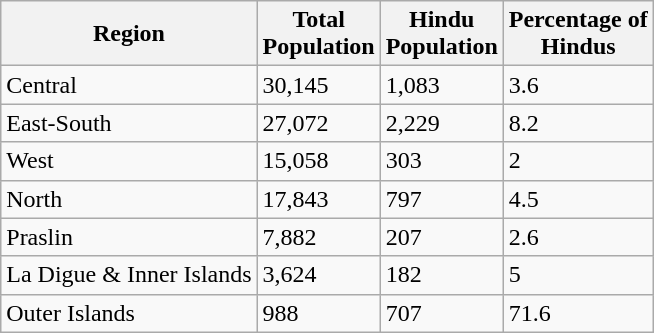<table class="wikitable sortable">
<tr>
<th>Region</th>
<th>Total<br>Population</th>
<th>Hindu<br>Population</th>
<th>Percentage of<br>Hindus</th>
</tr>
<tr>
<td>Central</td>
<td>30,145</td>
<td>1,083</td>
<td>3.6</td>
</tr>
<tr>
<td>East-South</td>
<td>27,072</td>
<td>2,229</td>
<td>8.2</td>
</tr>
<tr>
<td>West</td>
<td>15,058</td>
<td>303</td>
<td>2</td>
</tr>
<tr>
<td>North</td>
<td>17,843</td>
<td>797</td>
<td>4.5</td>
</tr>
<tr>
<td>Praslin</td>
<td>7,882</td>
<td>207</td>
<td>2.6</td>
</tr>
<tr>
<td>La Digue & Inner Islands</td>
<td>3,624</td>
<td>182</td>
<td>5</td>
</tr>
<tr>
<td>Outer Islands</td>
<td>988</td>
<td>707</td>
<td>71.6</td>
</tr>
</table>
